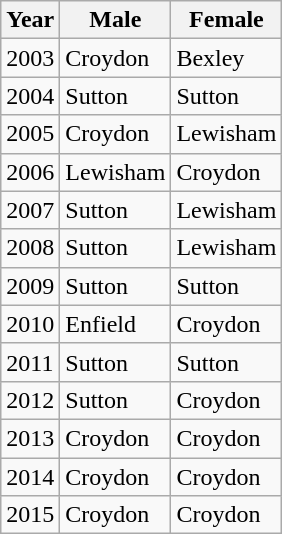<table class="wikitable">
<tr>
<th>Year</th>
<th>Male</th>
<th>Female</th>
</tr>
<tr>
<td>2003</td>
<td>Croydon</td>
<td>Bexley</td>
</tr>
<tr>
<td>2004</td>
<td>Sutton</td>
<td>Sutton</td>
</tr>
<tr>
<td>2005</td>
<td>Croydon</td>
<td>Lewisham</td>
</tr>
<tr>
<td>2006</td>
<td>Lewisham</td>
<td>Croydon</td>
</tr>
<tr>
<td>2007</td>
<td>Sutton</td>
<td>Lewisham</td>
</tr>
<tr>
<td>2008</td>
<td>Sutton</td>
<td>Lewisham</td>
</tr>
<tr>
<td>2009</td>
<td>Sutton</td>
<td>Sutton</td>
</tr>
<tr>
<td>2010</td>
<td>Enfield</td>
<td>Croydon</td>
</tr>
<tr>
<td>2011</td>
<td>Sutton</td>
<td>Sutton</td>
</tr>
<tr>
<td>2012</td>
<td>Sutton</td>
<td>Croydon</td>
</tr>
<tr>
<td>2013</td>
<td>Croydon</td>
<td>Croydon</td>
</tr>
<tr>
<td>2014</td>
<td>Croydon</td>
<td>Croydon</td>
</tr>
<tr>
<td>2015</td>
<td>Croydon</td>
<td>Croydon</td>
</tr>
</table>
